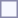<table style="border:1px solid #8888aa; background:#f7f8ff; padding:5px; font-size:95%; margin:0 12px 12px 0;">
</table>
